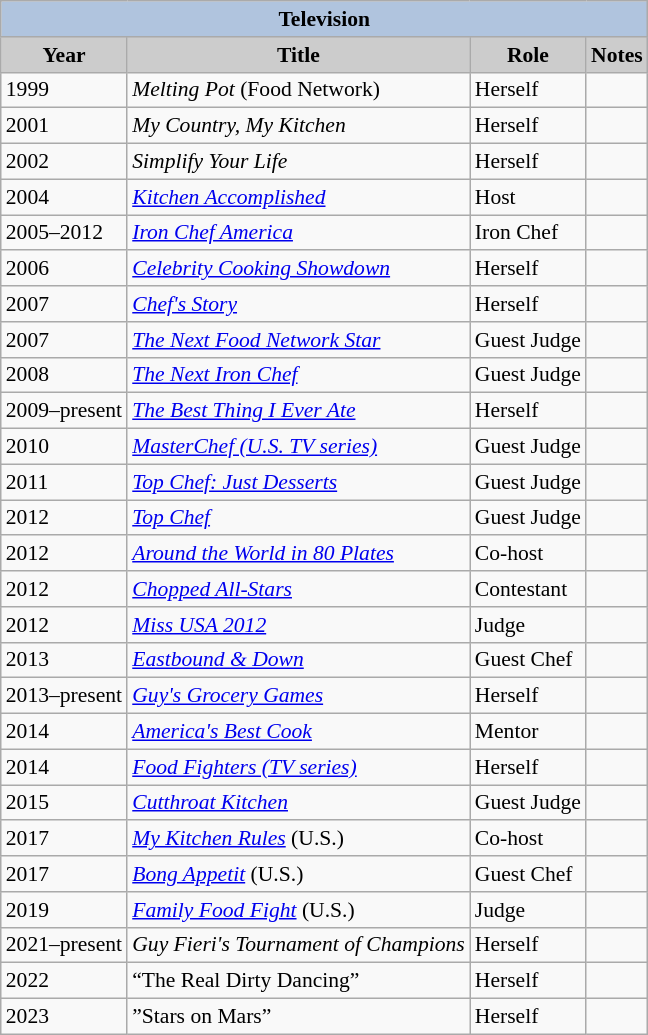<table class="wikitable" style="font-size:90%">
<tr style="text-align:center;">
<th colspan=4 style="background:#B0C4DE;">Television</th>
</tr>
<tr style="text-align:center;">
<th style="background:#ccc;">Year</th>
<th style="background:#ccc;">Title</th>
<th style="background:#ccc;">Role</th>
<td style="background:#ccc;"><strong>Notes</strong></td>
</tr>
<tr>
<td>1999</td>
<td><em>Melting Pot</em> (Food Network)</td>
<td>Herself</td>
<td></td>
</tr>
<tr>
<td>2001</td>
<td><em>My Country, My Kitchen</em></td>
<td>Herself</td>
<td></td>
</tr>
<tr>
<td>2002</td>
<td><em>Simplify Your Life</em></td>
<td>Herself</td>
<td></td>
</tr>
<tr>
<td>2004</td>
<td><em><a href='#'>Kitchen Accomplished</a></em></td>
<td>Host</td>
<td></td>
</tr>
<tr>
<td>2005–2012</td>
<td><em><a href='#'>Iron Chef America</a></em></td>
<td>Iron Chef</td>
<td></td>
</tr>
<tr>
<td>2006</td>
<td><em><a href='#'>Celebrity Cooking Showdown</a></em></td>
<td>Herself</td>
<td></td>
</tr>
<tr>
<td>2007</td>
<td><em><a href='#'>Chef's Story</a></em></td>
<td>Herself</td>
<td></td>
</tr>
<tr>
<td>2007</td>
<td><em><a href='#'>The Next Food Network Star</a></em></td>
<td>Guest Judge</td>
<td></td>
</tr>
<tr>
<td>2008</td>
<td><em><a href='#'>The Next Iron Chef</a></em></td>
<td>Guest Judge</td>
<td></td>
</tr>
<tr>
<td>2009–present</td>
<td><em><a href='#'>The Best Thing I Ever Ate</a></em></td>
<td>Herself</td>
<td></td>
</tr>
<tr>
<td>2010</td>
<td><em><a href='#'>MasterChef (U.S. TV series)</a></em></td>
<td>Guest Judge</td>
<td></td>
</tr>
<tr>
<td>2011</td>
<td><em><a href='#'>Top Chef: Just Desserts</a></em></td>
<td>Guest Judge</td>
<td></td>
</tr>
<tr>
<td>2012</td>
<td><em><a href='#'>Top Chef</a></em></td>
<td>Guest Judge</td>
<td></td>
</tr>
<tr>
<td>2012</td>
<td><em><a href='#'>Around the World in 80 Plates</a></em></td>
<td>Co-host</td>
<td></td>
</tr>
<tr>
<td>2012</td>
<td><em><a href='#'>Chopped All-Stars</a></em></td>
<td>Contestant</td>
<td></td>
</tr>
<tr>
<td>2012</td>
<td><em><a href='#'>Miss USA 2012</a></em></td>
<td>Judge</td>
<td></td>
</tr>
<tr>
<td>2013</td>
<td><em><a href='#'>Eastbound & Down</a></em></td>
<td>Guest Chef</td>
<td></td>
</tr>
<tr>
<td>2013–present</td>
<td><em><a href='#'>Guy's Grocery Games</a></em></td>
<td>Herself</td>
<td></td>
</tr>
<tr>
<td>2014</td>
<td><em><a href='#'>America's Best Cook</a></em></td>
<td>Mentor</td>
<td></td>
</tr>
<tr>
<td>2014</td>
<td><em><a href='#'>Food Fighters (TV series)</a></em></td>
<td>Herself</td>
<td></td>
</tr>
<tr>
<td>2015</td>
<td><em><a href='#'>Cutthroat Kitchen</a></em></td>
<td>Guest Judge</td>
<td></td>
</tr>
<tr>
<td>2017</td>
<td><em><a href='#'>My Kitchen Rules</a></em> (U.S.)</td>
<td>Co-host</td>
<td></td>
</tr>
<tr>
<td>2017</td>
<td><em><a href='#'>Bong Appetit</a></em> (U.S.)</td>
<td>Guest Chef</td>
<td></td>
</tr>
<tr>
<td>2019</td>
<td><a href='#'><em>Family Food Fight</em></a> (U.S.)</td>
<td>Judge</td>
<td></td>
</tr>
<tr>
<td>2021–present</td>
<td><em>Guy Fieri's Tournament of Champions</em></td>
<td>Herself</td>
<td></td>
</tr>
<tr>
<td>2022</td>
<td>“The Real Dirty Dancing”</td>
<td>Herself</td>
<td></td>
</tr>
<tr>
<td>2023</td>
<td>”Stars on Mars”</td>
<td>Herself</td>
<td></td>
</tr>
</table>
